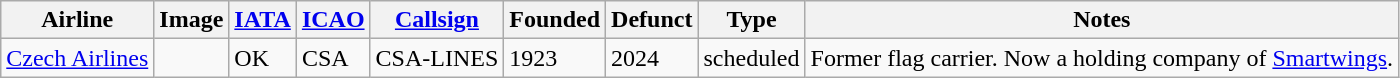<table class="wikitable sortable">
<tr valign="middle">
<th>Airline</th>
<th>Image</th>
<th><a href='#'>IATA</a></th>
<th><a href='#'>ICAO</a></th>
<th><a href='#'>Callsign</a></th>
<th>Founded</th>
<th>Defunct</th>
<th>Type</th>
<th>Notes</th>
</tr>
<tr>
<td><a href='#'>Czech Airlines</a></td>
<td></td>
<td>OK</td>
<td>CSA</td>
<td>CSA-LINES</td>
<td>1923</td>
<td>2024</td>
<td>scheduled</td>
<td>Former flag carrier. Now a holding company of <a href='#'>Smartwings</a>.</td>
</tr>
</table>
